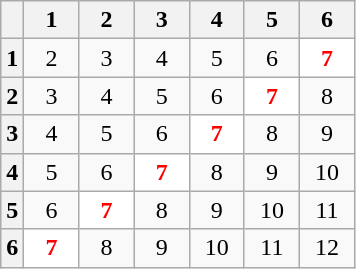<table class="wikitable" style="text-align:center;">
<tr>
<th></th>
<th style="width:4ex;">1 </th>
<th style="width:4ex;">2 </th>
<th style="width:4ex;">3 </th>
<th style="width:4ex;">4 </th>
<th style="width:4ex;">5 </th>
<th style="width:4ex;">6 </th>
</tr>
<tr>
<th>1 </th>
<td>2</td>
<td>3</td>
<td>4</td>
<td>5</td>
<td>6</td>
<td style="background:white; color:red;"><strong>7</strong></td>
</tr>
<tr>
<th>2 </th>
<td>3</td>
<td>4</td>
<td>5</td>
<td>6</td>
<td style="background:white; color:red;"><strong>7</strong></td>
<td>8</td>
</tr>
<tr>
<th>3 </th>
<td>4</td>
<td>5</td>
<td>6</td>
<td style="background:white; color:red;"><strong>7</strong></td>
<td>8</td>
<td>9</td>
</tr>
<tr>
<th>4 </th>
<td>5</td>
<td>6</td>
<td style="background:white; color:red;"><strong>7</strong></td>
<td>8</td>
<td>9</td>
<td>10</td>
</tr>
<tr>
<th>5 </th>
<td>6</td>
<td style="background:white; color:red;"><strong>7</strong></td>
<td>8</td>
<td>9</td>
<td>10</td>
<td>11</td>
</tr>
<tr>
<th>6 </th>
<td style="background:white; color:red;"><strong>7</strong></td>
<td>8</td>
<td>9</td>
<td>10</td>
<td>11</td>
<td>12</td>
</tr>
</table>
